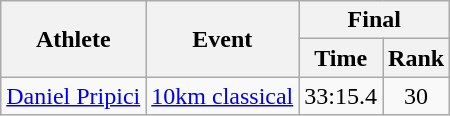<table class="wikitable">
<tr>
<th rowspan="2">Athlete</th>
<th rowspan="2">Event</th>
<th colspan="2">Final</th>
</tr>
<tr>
<th>Time</th>
<th>Rank</th>
</tr>
<tr>
<td rowspan="1"><a href='#'>Daniel Pripici</a></td>
<td><a href='#'>10km classical</a></td>
<td align="center">33:15.4</td>
<td align="center">30</td>
</tr>
</table>
